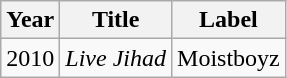<table class="wikitable">
<tr>
<th>Year</th>
<th>Title</th>
<th>Label</th>
</tr>
<tr>
<td>2010</td>
<td><em>Live Jihad</em></td>
<td>Moistboyz</td>
</tr>
</table>
